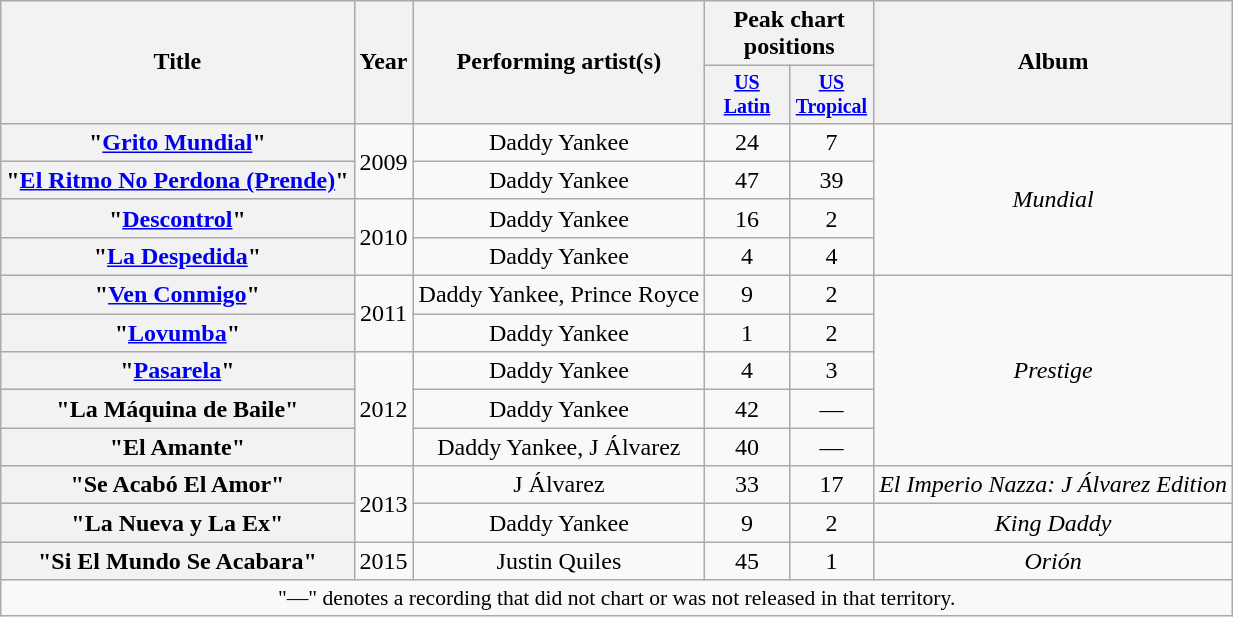<table class="wikitable plainrowheaders" style="text-align:center;">
<tr>
<th rowspan="2">Title</th>
<th rowspan="2">Year</th>
<th rowspan="2">Performing artist(s)</th>
<th colspan="2">Peak chart positions</th>
<th rowspan="2">Album</th>
</tr>
<tr style="font-size:smaller;">
<th scope="col" style="width:50px;"><a href='#'>US<br>Latin</a><br></th>
<th scope="col" style="width:50px;"><a href='#'>US<br>Tropical</a><br></th>
</tr>
<tr>
<th scope="row">"<a href='#'>Grito Mundial</a>"</th>
<td rowspan="2">2009</td>
<td>Daddy Yankee</td>
<td>24</td>
<td>7</td>
<td rowspan="4"><em>Mundial</em></td>
</tr>
<tr>
<th scope="row">"<a href='#'>El Ritmo No Perdona (Prende)</a>"</th>
<td>Daddy Yankee</td>
<td>47</td>
<td>39</td>
</tr>
<tr>
<th scope="row">"<a href='#'>Descontrol</a>"</th>
<td rowspan="2">2010</td>
<td>Daddy Yankee</td>
<td>16</td>
<td>2</td>
</tr>
<tr>
<th scope="row">"<a href='#'>La Despedida</a>"</th>
<td>Daddy Yankee</td>
<td>4</td>
<td>4</td>
</tr>
<tr>
<th scope="row">"<a href='#'>Ven Conmigo</a>"</th>
<td rowspan="2">2011</td>
<td>Daddy Yankee, Prince Royce</td>
<td>9</td>
<td>2</td>
<td rowspan="5"><em>Prestige</em></td>
</tr>
<tr>
<th scope="row">"<a href='#'>Lovumba</a>"</th>
<td>Daddy Yankee</td>
<td>1</td>
<td>2</td>
</tr>
<tr>
<th scope="row">"<a href='#'>Pasarela</a>"</th>
<td rowspan="3">2012</td>
<td>Daddy Yankee</td>
<td>4</td>
<td>3</td>
</tr>
<tr>
<th scope="row">"La Máquina de Baile"</th>
<td>Daddy Yankee</td>
<td>42</td>
<td>—</td>
</tr>
<tr>
<th scope="row">"El Amante"</th>
<td>Daddy Yankee, J Álvarez</td>
<td>40</td>
<td>—</td>
</tr>
<tr>
<th scope="row">"Se Acabó El Amor"</th>
<td rowspan="2">2013</td>
<td>J Álvarez</td>
<td>33</td>
<td>17</td>
<td><em>El Imperio Nazza: J Álvarez Edition</em></td>
</tr>
<tr>
<th scope="row">"La Nueva y La Ex"</th>
<td>Daddy Yankee</td>
<td>9</td>
<td>2</td>
<td><em>King Daddy</em></td>
</tr>
<tr>
<th scope="row">"Si El Mundo Se Acabara"</th>
<td>2015</td>
<td>Justin Quiles</td>
<td>45</td>
<td>1</td>
<td><em>Orión</em></td>
</tr>
<tr>
<td colspan="6" style="font-size:90%" align="center">"—" denotes a recording that did not chart or was not released in that territory.</td>
</tr>
</table>
